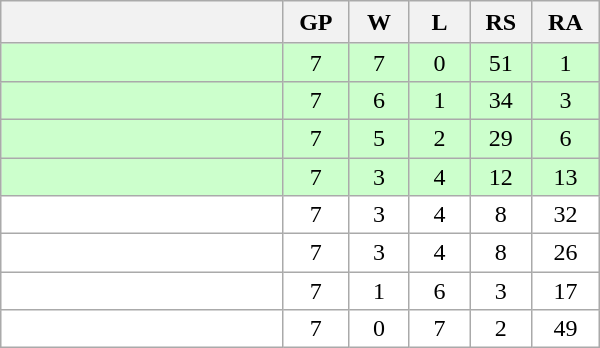<table class="wikitable" width="400" style="text-align:center;">
<tr>
<th bgcolor="#efefef" width="120">　</th>
<th bgcolor="#efefef" width="20">GP</th>
<th bgcolor="#efefef" width="20">W</th>
<th bgcolor="#efefef" width="20">L</th>
<th bgcolor="#efefef" width="20">RS</th>
<th bgcolor="#efefef" width="20">RA</th>
</tr>
<tr align=center bgcolor="#ccffcc">
<td align=left></td>
<td>7</td>
<td>7</td>
<td>0</td>
<td>51</td>
<td>1</td>
</tr>
<tr align=center bgcolor="#ccffcc">
<td align=left></td>
<td>7</td>
<td>6</td>
<td>1</td>
<td>34</td>
<td>3</td>
</tr>
<tr align=center bgcolor="#ccffcc">
<td align=left></td>
<td>7</td>
<td>5</td>
<td>2</td>
<td>29</td>
<td>6</td>
</tr>
<tr align=center bgcolor="#ccffcc">
<td align=left></td>
<td>7</td>
<td>3</td>
<td>4</td>
<td>12</td>
<td>13</td>
</tr>
<tr align=center bgcolor="#ffffff">
<td align=left></td>
<td>7</td>
<td>3</td>
<td>4</td>
<td>8</td>
<td>32</td>
</tr>
<tr align=center bgcolor="#ffffff">
<td align=left></td>
<td>7</td>
<td>3</td>
<td>4</td>
<td>8</td>
<td>26</td>
</tr>
<tr align=center bgcolor="#ffffff">
<td align=left></td>
<td>7</td>
<td>1</td>
<td>6</td>
<td>3</td>
<td>17</td>
</tr>
<tr align=center bgcolor="#ffffff">
<td align=left></td>
<td>7</td>
<td>0</td>
<td>7</td>
<td>2</td>
<td>49</td>
</tr>
</table>
